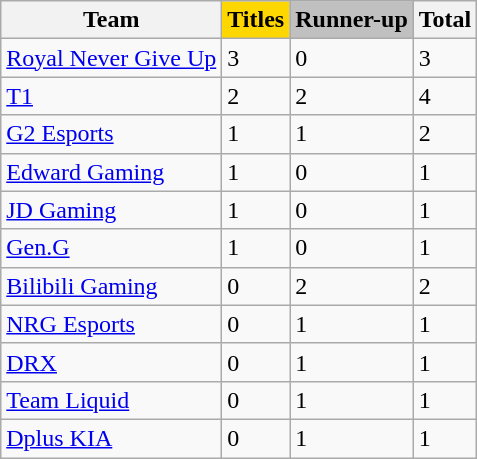<table class="wikitable">
<tr>
<th>Team</th>
<th style="background:gold;">Titles</th>
<th style="background:silver;">Runner-up</th>
<th>Total</th>
</tr>
<tr>
<td><a href='#'>Royal Never Give Up</a></td>
<td>3</td>
<td>0</td>
<td>3</td>
</tr>
<tr>
<td><a href='#'>T1</a></td>
<td>2</td>
<td>2</td>
<td>4</td>
</tr>
<tr>
<td><a href='#'>G2 Esports</a></td>
<td>1</td>
<td>1</td>
<td>2</td>
</tr>
<tr>
<td><a href='#'>Edward Gaming</a></td>
<td>1</td>
<td>0</td>
<td>1</td>
</tr>
<tr>
<td><a href='#'>JD Gaming</a></td>
<td>1</td>
<td>0</td>
<td>1</td>
</tr>
<tr>
<td><a href='#'>Gen.G</a></td>
<td>1</td>
<td>0</td>
<td>1</td>
</tr>
<tr>
<td><a href='#'>Bilibili Gaming</a></td>
<td>0</td>
<td>2</td>
<td>2</td>
</tr>
<tr>
<td><a href='#'>NRG Esports</a></td>
<td>0</td>
<td>1</td>
<td>1</td>
</tr>
<tr>
<td><a href='#'>DRX</a></td>
<td>0</td>
<td>1</td>
<td>1</td>
</tr>
<tr>
<td><a href='#'>Team Liquid</a></td>
<td>0</td>
<td>1</td>
<td>1</td>
</tr>
<tr>
<td><a href='#'>Dplus KIA</a></td>
<td>0</td>
<td>1</td>
<td>1</td>
</tr>
</table>
